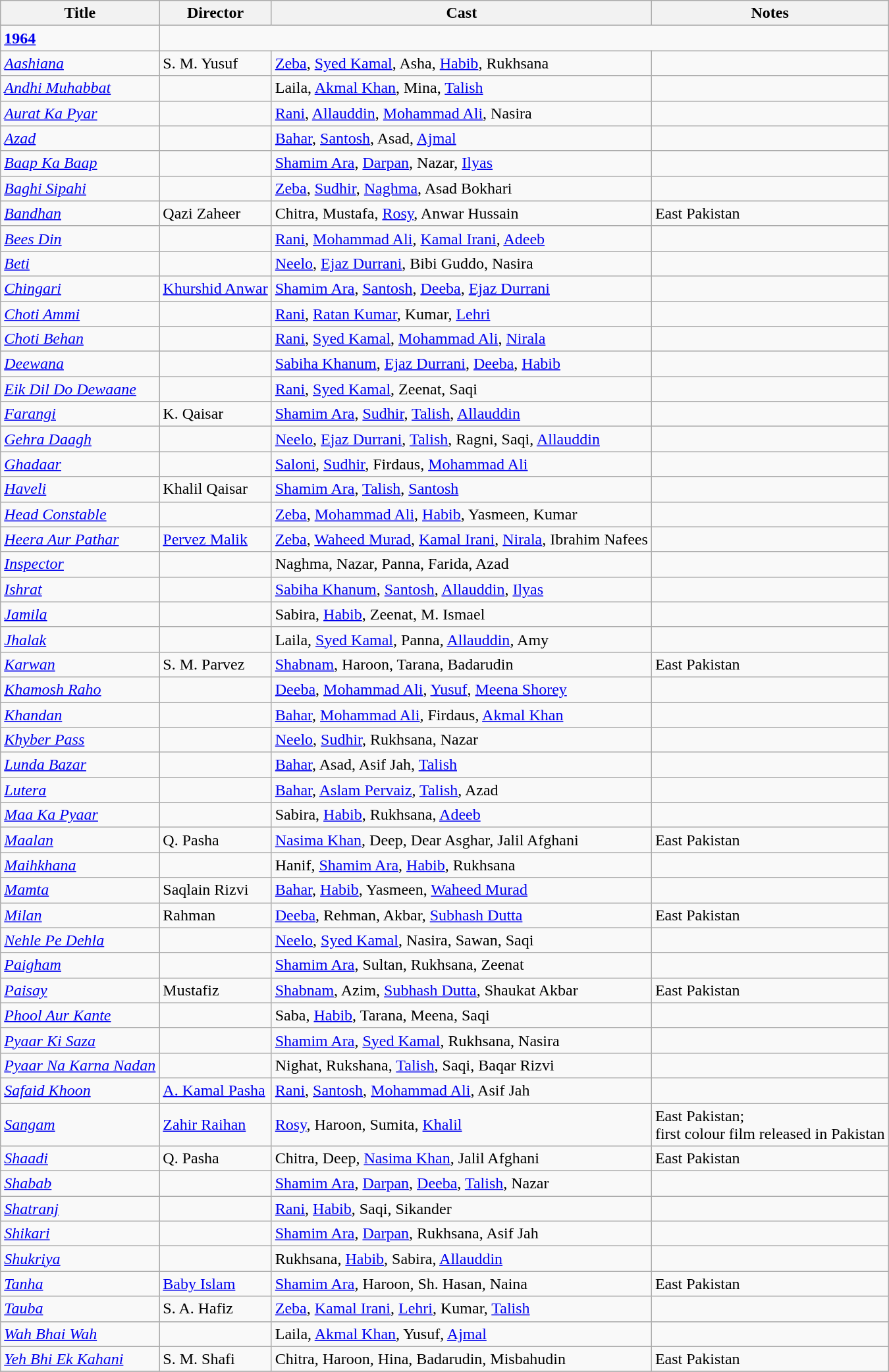<table class="wikitable">
<tr>
<th>Title</th>
<th>Director</th>
<th>Cast</th>
<th>Notes</th>
</tr>
<tr>
<td><strong><a href='#'>1964</a></strong></td>
</tr>
<tr>
<td><em><a href='#'>Aashiana</a></em></td>
<td>S. M. Yusuf</td>
<td><a href='#'>Zeba</a>, <a href='#'>Syed Kamal</a>, Asha, <a href='#'>Habib</a>, Rukhsana</td>
<td></td>
</tr>
<tr>
<td><em><a href='#'>Andhi Muhabbat</a></em></td>
<td></td>
<td>Laila, <a href='#'>Akmal Khan</a>, Mina, <a href='#'>Talish</a></td>
<td></td>
</tr>
<tr>
<td><em><a href='#'>Aurat Ka Pyar</a></em></td>
<td></td>
<td><a href='#'>Rani</a>, <a href='#'>Allauddin</a>, <a href='#'>Mohammad Ali</a>, Nasira</td>
<td></td>
</tr>
<tr>
<td><em><a href='#'>Azad</a></em></td>
<td></td>
<td><a href='#'>Bahar</a>, <a href='#'>Santosh</a>, Asad, <a href='#'>Ajmal</a></td>
<td></td>
</tr>
<tr>
<td><em><a href='#'>Baap Ka Baap</a></em></td>
<td></td>
<td><a href='#'>Shamim Ara</a>, <a href='#'>Darpan</a>, Nazar, <a href='#'>Ilyas</a></td>
<td></td>
</tr>
<tr>
<td><em><a href='#'>Baghi Sipahi</a></em></td>
<td></td>
<td><a href='#'>Zeba</a>, <a href='#'>Sudhir</a>, <a href='#'>Naghma</a>, Asad Bokhari</td>
<td></td>
</tr>
<tr>
<td><em><a href='#'>Bandhan</a></em></td>
<td>Qazi Zaheer</td>
<td>Chitra, Mustafa, <a href='#'>Rosy</a>, Anwar Hussain</td>
<td>East Pakistan</td>
</tr>
<tr>
<td><em><a href='#'>Bees Din</a></em></td>
<td></td>
<td><a href='#'>Rani</a>, <a href='#'>Mohammad Ali</a>, <a href='#'>Kamal Irani</a>, <a href='#'>Adeeb</a></td>
<td></td>
</tr>
<tr>
<td><em><a href='#'>Beti</a></em></td>
<td></td>
<td><a href='#'>Neelo</a>, <a href='#'>Ejaz Durrani</a>, Bibi Guddo, Nasira</td>
<td></td>
</tr>
<tr>
<td><em><a href='#'>Chingari</a></em></td>
<td><a href='#'>Khurshid Anwar</a></td>
<td><a href='#'>Shamim Ara</a>, <a href='#'>Santosh</a>, <a href='#'>Deeba</a>, <a href='#'>Ejaz Durrani</a></td>
<td></td>
</tr>
<tr>
<td><em><a href='#'>Choti Ammi</a></em></td>
<td></td>
<td><a href='#'>Rani</a>, <a href='#'>Ratan Kumar</a>, Kumar, <a href='#'>Lehri</a></td>
<td></td>
</tr>
<tr>
<td><em><a href='#'>Choti Behan</a></em></td>
<td></td>
<td><a href='#'>Rani</a>, <a href='#'>Syed Kamal</a>, <a href='#'>Mohammad Ali</a>, <a href='#'>Nirala</a></td>
<td></td>
</tr>
<tr>
<td><em><a href='#'>Deewana</a></em></td>
<td></td>
<td><a href='#'>Sabiha Khanum</a>, <a href='#'>Ejaz Durrani</a>, <a href='#'>Deeba</a>, <a href='#'>Habib</a></td>
<td></td>
</tr>
<tr>
<td><em><a href='#'>Eik Dil Do Dewaane</a></em></td>
<td></td>
<td><a href='#'>Rani</a>, <a href='#'>Syed Kamal</a>, Zeenat, Saqi</td>
<td></td>
</tr>
<tr>
<td><em><a href='#'>Farangi</a></em></td>
<td>K. Qaisar</td>
<td><a href='#'>Shamim Ara</a>, <a href='#'>Sudhir</a>, <a href='#'>Talish</a>, <a href='#'>Allauddin</a></td>
<td></td>
</tr>
<tr>
<td><em><a href='#'>Gehra Daagh</a></em></td>
<td></td>
<td><a href='#'>Neelo</a>, <a href='#'>Ejaz Durrani</a>, <a href='#'>Talish</a>, Ragni, Saqi, <a href='#'>Allauddin</a></td>
<td></td>
</tr>
<tr>
<td><em><a href='#'>Ghadaar</a></em></td>
<td></td>
<td><a href='#'>Saloni</a>, <a href='#'>Sudhir</a>, Firdaus, <a href='#'>Mohammad Ali</a></td>
<td></td>
</tr>
<tr>
<td><em><a href='#'>Haveli</a></em></td>
<td>Khalil Qaisar</td>
<td><a href='#'>Shamim Ara</a>, <a href='#'>Talish</a>, <a href='#'>Santosh</a></td>
<td></td>
</tr>
<tr>
<td><em><a href='#'>Head Constable</a></em></td>
<td></td>
<td><a href='#'>Zeba</a>, <a href='#'>Mohammad Ali</a>, <a href='#'>Habib</a>, Yasmeen, Kumar</td>
<td></td>
</tr>
<tr>
<td><em><a href='#'>Heera Aur Pathar</a></em></td>
<td><a href='#'>Pervez Malik</a></td>
<td><a href='#'>Zeba</a>, <a href='#'>Waheed Murad</a>, <a href='#'>Kamal Irani</a>, <a href='#'>Nirala</a>, Ibrahim Nafees</td>
<td></td>
</tr>
<tr>
<td><em><a href='#'>Inspector</a></em></td>
<td></td>
<td>Naghma, Nazar, Panna, Farida, Azad</td>
<td></td>
</tr>
<tr>
<td><em><a href='#'>Ishrat</a></em></td>
<td></td>
<td><a href='#'>Sabiha Khanum</a>, <a href='#'>Santosh</a>, <a href='#'>Allauddin</a>, <a href='#'>Ilyas</a></td>
<td></td>
</tr>
<tr>
<td><em><a href='#'>Jamila</a></em></td>
<td></td>
<td>Sabira, <a href='#'>Habib</a>, Zeenat, M. Ismael</td>
<td></td>
</tr>
<tr>
<td><em><a href='#'>Jhalak</a></em></td>
<td></td>
<td>Laila, <a href='#'>Syed Kamal</a>, Panna, <a href='#'>Allauddin</a>, Amy</td>
<td></td>
</tr>
<tr>
<td><em><a href='#'>Karwan</a></em></td>
<td>S. M. Parvez</td>
<td><a href='#'>Shabnam</a>, Haroon, Tarana, Badarudin</td>
<td>East Pakistan</td>
</tr>
<tr>
<td><em><a href='#'>Khamosh Raho</a></em></td>
<td></td>
<td><a href='#'>Deeba</a>, <a href='#'>Mohammad Ali</a>, <a href='#'>Yusuf</a>, <a href='#'>Meena Shorey</a></td>
<td></td>
</tr>
<tr>
<td><em><a href='#'>Khandan</a></em></td>
<td></td>
<td><a href='#'>Bahar</a>, <a href='#'>Mohammad Ali</a>, Firdaus, <a href='#'>Akmal Khan</a></td>
<td></td>
</tr>
<tr>
<td><em><a href='#'>Khyber Pass</a></em></td>
<td></td>
<td><a href='#'>Neelo</a>, <a href='#'>Sudhir</a>, Rukhsana, Nazar</td>
<td></td>
</tr>
<tr>
<td><em><a href='#'>Lunda Bazar</a></em></td>
<td></td>
<td><a href='#'>Bahar</a>, Asad, Asif Jah, <a href='#'>Talish</a></td>
<td></td>
</tr>
<tr>
<td><em><a href='#'>Lutera</a></em></td>
<td></td>
<td><a href='#'>Bahar</a>, <a href='#'>Aslam Pervaiz</a>, <a href='#'>Talish</a>, Azad</td>
<td></td>
</tr>
<tr>
<td><em><a href='#'>Maa Ka Pyaar</a></em></td>
<td></td>
<td>Sabira, <a href='#'>Habib</a>, Rukhsana, <a href='#'>Adeeb</a></td>
<td></td>
</tr>
<tr>
<td><em><a href='#'>Maalan</a></em></td>
<td>Q. Pasha</td>
<td><a href='#'>Nasima Khan</a>, Deep, Dear Asghar, Jalil Afghani</td>
<td>East Pakistan</td>
</tr>
<tr>
<td><em><a href='#'>Maihkhana</a></em></td>
<td></td>
<td>Hanif, <a href='#'>Shamim Ara</a>, <a href='#'>Habib</a>, Rukhsana</td>
<td></td>
</tr>
<tr>
<td><em><a href='#'>Mamta</a></em></td>
<td>Saqlain Rizvi</td>
<td><a href='#'>Bahar</a>, <a href='#'>Habib</a>, Yasmeen, <a href='#'>Waheed Murad</a></td>
<td></td>
</tr>
<tr>
<td><em><a href='#'>Milan</a></em></td>
<td>Rahman</td>
<td><a href='#'>Deeba</a>, Rehman, Akbar, <a href='#'>Subhash Dutta</a></td>
<td>East Pakistan</td>
</tr>
<tr>
<td><em><a href='#'>Nehle Pe Dehla</a></em></td>
<td></td>
<td><a href='#'>Neelo</a>, <a href='#'>Syed Kamal</a>, Nasira, Sawan, Saqi</td>
<td></td>
</tr>
<tr>
<td><em><a href='#'>Paigham</a></em></td>
<td></td>
<td><a href='#'>Shamim Ara</a>, Sultan, Rukhsana, Zeenat</td>
<td></td>
</tr>
<tr>
<td><em><a href='#'>Paisay</a></em></td>
<td>Mustafiz</td>
<td><a href='#'>Shabnam</a>, Azim, <a href='#'>Subhash Dutta</a>, Shaukat Akbar</td>
<td>East Pakistan</td>
</tr>
<tr>
<td><em><a href='#'>Phool Aur Kante</a></em></td>
<td></td>
<td>Saba, <a href='#'>Habib</a>, Tarana, Meena, Saqi</td>
<td></td>
</tr>
<tr>
<td><em><a href='#'>Pyaar Ki Saza</a></em></td>
<td></td>
<td><a href='#'>Shamim Ara</a>, <a href='#'>Syed Kamal</a>, Rukhsana, Nasira</td>
<td></td>
</tr>
<tr>
<td><em><a href='#'>Pyaar Na Karna Nadan</a></em></td>
<td></td>
<td>Nighat, Rukshana, <a href='#'>Talish</a>, Saqi, Baqar Rizvi</td>
<td></td>
</tr>
<tr>
<td><em><a href='#'>Safaid Khoon</a></em></td>
<td><a href='#'>A. Kamal Pasha</a></td>
<td><a href='#'>Rani</a>, <a href='#'>Santosh</a>, <a href='#'>Mohammad Ali</a>, Asif Jah</td>
<td></td>
</tr>
<tr>
<td><em><a href='#'>Sangam</a></em></td>
<td><a href='#'>Zahir Raihan</a></td>
<td><a href='#'>Rosy</a>, Haroon, Sumita, <a href='#'>Khalil</a></td>
<td>East Pakistan;<br>first colour film released in Pakistan</td>
</tr>
<tr>
<td><em><a href='#'>Shaadi</a></em></td>
<td>Q. Pasha</td>
<td>Chitra, Deep, <a href='#'>Nasima Khan</a>, Jalil Afghani</td>
<td>East Pakistan</td>
</tr>
<tr>
<td><em><a href='#'>Shabab</a></em></td>
<td></td>
<td><a href='#'>Shamim Ara</a>, <a href='#'>Darpan</a>, <a href='#'>Deeba</a>, <a href='#'>Talish</a>, Nazar</td>
<td></td>
</tr>
<tr>
<td><em><a href='#'>Shatranj</a></em></td>
<td></td>
<td><a href='#'>Rani</a>, <a href='#'>Habib</a>, Saqi, Sikander</td>
<td></td>
</tr>
<tr>
<td><em><a href='#'>Shikari</a></em></td>
<td></td>
<td><a href='#'>Shamim Ara</a>, <a href='#'>Darpan</a>, Rukhsana, Asif Jah</td>
<td></td>
</tr>
<tr>
<td><em><a href='#'>Shukriya</a></em></td>
<td></td>
<td>Rukhsana, <a href='#'>Habib</a>, Sabira, <a href='#'>Allauddin</a></td>
<td></td>
</tr>
<tr>
<td><em><a href='#'>Tanha</a></em></td>
<td><a href='#'>Baby Islam</a></td>
<td><a href='#'>Shamim Ara</a>, Haroon, Sh. Hasan, Naina</td>
<td>East Pakistan</td>
</tr>
<tr>
<td><em><a href='#'>Tauba</a></em></td>
<td>S. A. Hafiz</td>
<td><a href='#'>Zeba</a>, <a href='#'>Kamal Irani</a>, <a href='#'>Lehri</a>, Kumar, <a href='#'>Talish</a></td>
<td></td>
</tr>
<tr>
<td><em><a href='#'>Wah Bhai Wah</a></em></td>
<td></td>
<td>Laila, <a href='#'>Akmal Khan</a>, Yusuf, <a href='#'>Ajmal</a></td>
<td></td>
</tr>
<tr>
<td><em><a href='#'>Yeh Bhi Ek Kahani</a></em></td>
<td>S. M. Shafi</td>
<td>Chitra, Haroon, Hina, Badarudin, Misbahudin</td>
<td>East Pakistan</td>
</tr>
<tr>
</tr>
</table>
